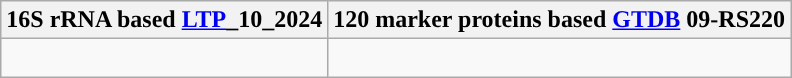<table class="wikitable">
<tr>
<th colspan=1>16S rRNA based <a href='#'>LTP</a>_10_2024</th>
<th colspan=1>120 marker proteins based <a href='#'>GTDB</a> 09-RS220</th>
</tr>
<tr>
<td style="vertical-align:top"><br></td>
<td><br></td>
</tr>
</table>
